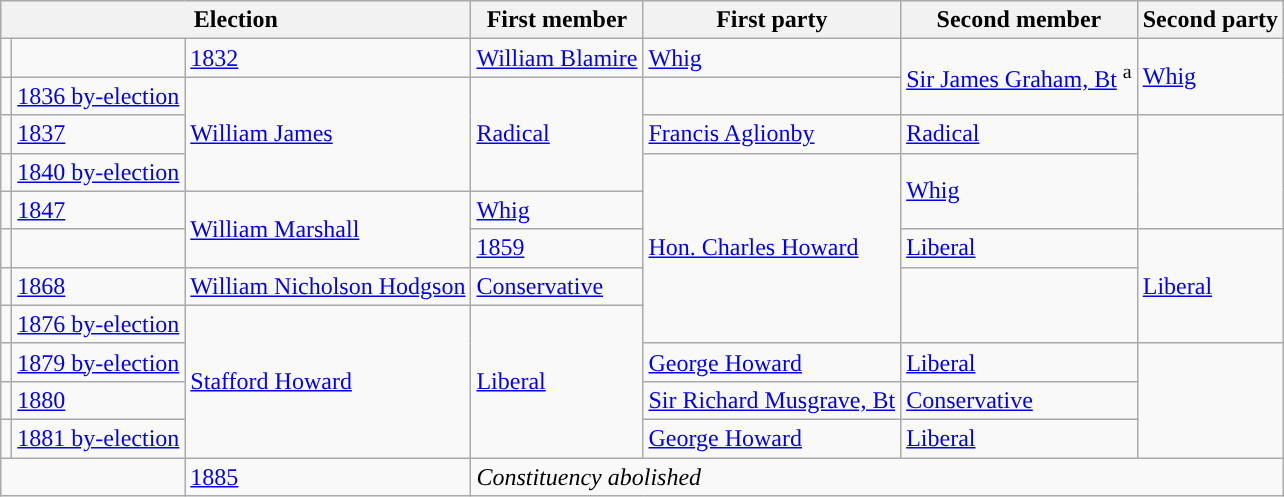<table class="wikitable">
<tr>
<th colspan="3">Election</th>
<th>First member</th>
<th>First party</th>
<th>Second member</th>
<th>Second party</th>
</tr>
<tr>
<td style="color:inherit;background-color: "></td>
<td style="color:inherit;background-color: "></td>
<td><a href='#'>1832</a></td>
<td><a href='#'>William Blamire</a></td>
<td><a href='#'>Whig</a></td>
<td rowspan="2"><a href='#'>Sir James Graham, Bt</a> <sup>a</sup></td>
<td rowspan="2"><a href='#'>Whig</a></td>
</tr>
<tr>
<td style="color:inherit;background-color: "></td>
<td><a href='#'>1836 by-election</a></td>
<td rowspan="3"><a href='#'>William James</a></td>
<td rowspan="3"><a href='#'>Radical</a></td>
</tr>
<tr>
<td style="color:inherit;background-color: "></td>
<td><a href='#'>1837</a></td>
<td><a href='#'>Francis Aglionby</a></td>
<td><a href='#'>Radical</a></td>
</tr>
<tr>
<td style="color:inherit;background-color: "></td>
<td><a href='#'>1840 by-election</a></td>
<td rowspan="5"><a href='#'>Hon. Charles Howard</a></td>
<td rowspan="2"><a href='#'>Whig</a></td>
</tr>
<tr>
<td style="color:inherit;background-color: "></td>
<td><a href='#'>1847</a></td>
<td rowspan="2"><a href='#'>William Marshall</a></td>
<td><a href='#'>Whig</a></td>
</tr>
<tr>
<td style="color:inherit;background-color: "></td>
<td style="color:inherit;background-color: "></td>
<td><a href='#'>1859</a></td>
<td><a href='#'>Liberal</a></td>
<td rowspan="3"><a href='#'>Liberal</a></td>
</tr>
<tr>
<td style="color:inherit;background-color: "></td>
<td><a href='#'>1868</a></td>
<td><a href='#'>William Nicholson Hodgson</a></td>
<td><a href='#'>Conservative</a></td>
</tr>
<tr>
<td style="color:inherit;background-color: "></td>
<td><a href='#'>1876 by-election</a></td>
<td rowspan="4"><a href='#'>Stafford Howard</a></td>
<td rowspan="4"><a href='#'>Liberal</a></td>
</tr>
<tr>
<td style="color:inherit;background-color: "></td>
<td><a href='#'>1879 by-election</a></td>
<td><a href='#'>George Howard</a></td>
<td><a href='#'>Liberal</a></td>
</tr>
<tr>
<td style="color:inherit;background-color: "></td>
<td><a href='#'>1880</a></td>
<td><a href='#'>Sir Richard Musgrave, Bt</a></td>
<td><a href='#'>Conservative</a></td>
</tr>
<tr>
<td style="color:inherit;background-color: "></td>
<td><a href='#'>1881 by-election</a></td>
<td><a href='#'>George Howard</a></td>
<td><a href='#'>Liberal</a></td>
</tr>
<tr>
<td colspan="2"></td>
<td><a href='#'>1885</a></td>
<td colspan="4"><em>Constituency abolished</em></td>
</tr>
</table>
